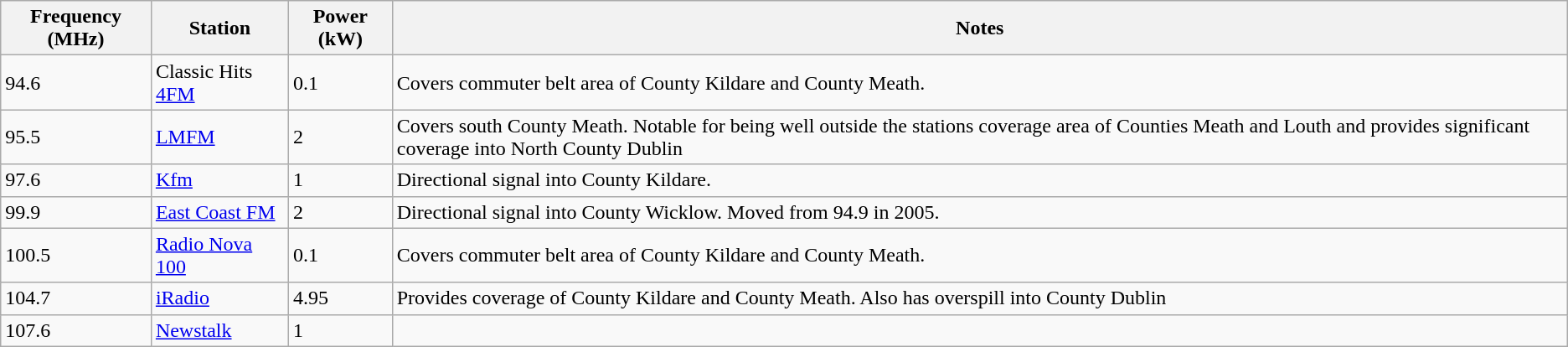<table class="wikitable sortable">
<tr>
<th>Frequency (MHz)</th>
<th>Station</th>
<th>Power (kW)</th>
<th>Notes</th>
</tr>
<tr>
<td>94.6</td>
<td>Classic Hits <a href='#'>4FM</a></td>
<td>0.1</td>
<td>Covers commuter belt area of County Kildare and County Meath.</td>
</tr>
<tr>
<td>95.5</td>
<td><a href='#'>LMFM</a></td>
<td>2</td>
<td>Covers south County Meath. Notable for being well outside the stations coverage area of Counties Meath and Louth and provides significant coverage into North County Dublin</td>
</tr>
<tr>
<td>97.6</td>
<td><a href='#'>Kfm</a></td>
<td>1</td>
<td>Directional signal into County Kildare.</td>
</tr>
<tr>
<td>99.9</td>
<td><a href='#'>East Coast FM</a></td>
<td>2</td>
<td>Directional signal into County Wicklow. Moved from 94.9 in 2005.</td>
</tr>
<tr>
<td>100.5</td>
<td><a href='#'>Radio Nova 100</a></td>
<td>0.1</td>
<td>Covers commuter belt area of County Kildare and County Meath.</td>
</tr>
<tr>
<td>104.7</td>
<td><a href='#'>iRadio</a></td>
<td>4.95</td>
<td>Provides coverage of County Kildare and County Meath. Also has overspill into County Dublin</td>
</tr>
<tr>
<td>107.6</td>
<td><a href='#'>Newstalk</a></td>
<td>1</td>
<td></td>
</tr>
</table>
